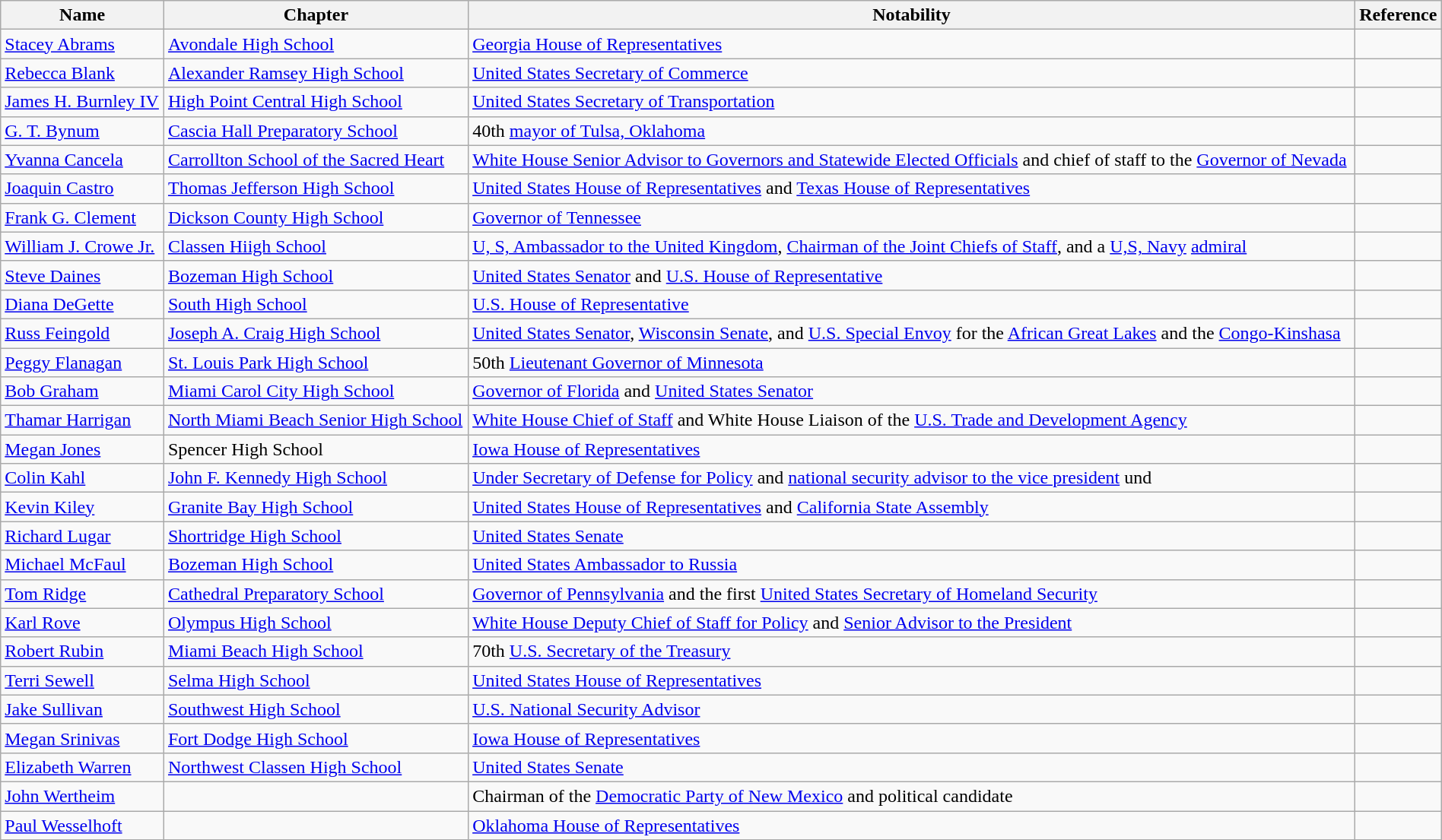<table class="wikitable sortable" style="width:100%;">
<tr>
<th>Name</th>
<th>Chapter</th>
<th>Notability</th>
<th>Reference</th>
</tr>
<tr>
<td><a href='#'>Stacey Abrams</a></td>
<td><a href='#'>Avondale High School</a></td>
<td><a href='#'>Georgia House of Representatives</a></td>
<td></td>
</tr>
<tr>
<td><a href='#'>Rebecca Blank</a></td>
<td><a href='#'>Alexander Ramsey High School</a></td>
<td><a href='#'>United States Secretary of Commerce</a></td>
<td></td>
</tr>
<tr>
<td><a href='#'>James H. Burnley IV</a></td>
<td><a href='#'>High Point Central High School</a></td>
<td><a href='#'>United States Secretary of Transportation</a></td>
<td></td>
</tr>
<tr>
<td><a href='#'>G. T. Bynum</a></td>
<td><a href='#'>Cascia Hall Preparatory School</a></td>
<td>40th <a href='#'>mayor of Tulsa, Oklahoma</a></td>
<td></td>
</tr>
<tr>
<td><a href='#'>Yvanna Cancela</a></td>
<td><a href='#'>Carrollton School of the Sacred Heart</a></td>
<td><a href='#'>White House Senior Advisor to Governors and Statewide Elected Officials</a> and chief of staff to the <a href='#'>Governor of Nevada</a></td>
<td></td>
</tr>
<tr>
<td><a href='#'>Joaquin Castro</a></td>
<td><a href='#'>Thomas Jefferson High School</a></td>
<td><a href='#'>United States House of Representatives</a> and <a href='#'>Texas House of Representatives</a></td>
<td></td>
</tr>
<tr>
<td><a href='#'>Frank G. Clement</a></td>
<td><a href='#'>Dickson County High School</a></td>
<td><a href='#'>Governor of Tennessee</a></td>
<td></td>
</tr>
<tr>
<td><a href='#'>William J. Crowe Jr.</a></td>
<td><a href='#'>Classen Hiigh School</a></td>
<td><a href='#'>U, S, Ambassador to the United Kingdom</a>, <a href='#'>Chairman of the Joint Chiefs of Staff</a>, and a <a href='#'>U,S, Navy</a> <a href='#'>admiral</a></td>
<td></td>
</tr>
<tr>
<td><a href='#'>Steve Daines</a></td>
<td><a href='#'>Bozeman High School</a></td>
<td><a href='#'>United States Senator</a> and <a href='#'>U.S. House of Representative</a></td>
<td></td>
</tr>
<tr>
<td><a href='#'>Diana DeGette</a></td>
<td><a href='#'>South High School</a></td>
<td><a href='#'>U.S. House of Representative</a></td>
<td></td>
</tr>
<tr>
<td><a href='#'>Russ Feingold</a></td>
<td><a href='#'>Joseph A. Craig High School</a></td>
<td><a href='#'>United States Senator</a>, <a href='#'>Wisconsin Senate</a>, and <a href='#'>U.S. Special Envoy</a> for the <a href='#'>African Great Lakes</a> and the <a href='#'>Congo-Kinshasa</a></td>
<td></td>
</tr>
<tr>
<td><a href='#'>Peggy Flanagan</a></td>
<td><a href='#'>St. Louis Park High School</a></td>
<td>50th <a href='#'>Lieutenant Governor of Minnesota</a></td>
<td></td>
</tr>
<tr>
<td><a href='#'>Bob Graham</a></td>
<td><a href='#'>Miami Carol City High School</a></td>
<td><a href='#'>Governor of Florida</a> and <a href='#'>United States Senator</a></td>
<td></td>
</tr>
<tr>
<td><a href='#'>Thamar Harrigan</a></td>
<td><a href='#'>North Miami Beach Senior High School</a></td>
<td><a href='#'>White House Chief of Staff</a> and White House Liaison of the <a href='#'>U.S. Trade and Development Agency</a></td>
<td></td>
</tr>
<tr>
<td><a href='#'>Megan Jones</a></td>
<td>Spencer High School</td>
<td><a href='#'>Iowa House of Representatives</a></td>
<td></td>
</tr>
<tr>
<td><a href='#'>Colin Kahl</a></td>
<td><a href='#'>John F. Kennedy High School</a></td>
<td><a href='#'>Under Secretary of Defense for Policy</a> and <a href='#'>national security advisor to the vice president</a> und</td>
<td></td>
</tr>
<tr>
<td><a href='#'>Kevin Kiley</a></td>
<td><a href='#'>Granite Bay High School</a></td>
<td><a href='#'>United States House of Representatives</a> and <a href='#'>California State Assembly</a></td>
<td></td>
</tr>
<tr>
<td><a href='#'>Richard Lugar</a></td>
<td><a href='#'>Shortridge High School</a></td>
<td><a href='#'>United States Senate</a></td>
<td></td>
</tr>
<tr>
<td><a href='#'>Michael McFaul</a></td>
<td><a href='#'>Bozeman High School</a></td>
<td><a href='#'>United States Ambassador to Russia</a></td>
<td></td>
</tr>
<tr>
<td><a href='#'>Tom Ridge</a></td>
<td><a href='#'>Cathedral Preparatory School</a></td>
<td><a href='#'>Governor of Pennsylvania</a> and the first <a href='#'>United States Secretary of Homeland Security</a></td>
<td></td>
</tr>
<tr>
<td><a href='#'>Karl Rove</a></td>
<td><a href='#'>Olympus High School</a></td>
<td><a href='#'>White House Deputy Chief of Staff for Policy</a> and <a href='#'>Senior Advisor to the President</a></td>
<td></td>
</tr>
<tr>
<td><a href='#'>Robert Rubin</a></td>
<td><a href='#'>Miami Beach High School</a></td>
<td>70th <a href='#'>U.S. Secretary of the Treasury</a></td>
<td></td>
</tr>
<tr>
<td><a href='#'>Terri Sewell</a></td>
<td><a href='#'>Selma High School</a></td>
<td><a href='#'>United States House of Representatives</a></td>
<td></td>
</tr>
<tr>
<td><a href='#'>Jake Sullivan</a></td>
<td><a href='#'>Southwest High School</a></td>
<td><a href='#'>U.S. National Security Advisor</a></td>
<td></td>
</tr>
<tr>
<td><a href='#'>Megan Srinivas</a></td>
<td><a href='#'>Fort Dodge High School</a></td>
<td><a href='#'>Iowa House of Representatives</a></td>
<td></td>
</tr>
<tr>
<td><a href='#'>Elizabeth Warren</a></td>
<td><a href='#'>Northwest Classen High School</a></td>
<td><a href='#'>United States Senate</a></td>
<td></td>
</tr>
<tr>
<td><a href='#'>John Wertheim</a></td>
<td></td>
<td>Chairman of the <a href='#'>Democratic Party of New Mexico</a> and political candidate</td>
<td></td>
</tr>
<tr>
<td><a href='#'>Paul Wesselhoft</a></td>
<td></td>
<td><a href='#'>Oklahoma House of Representatives</a></td>
<td></td>
</tr>
</table>
